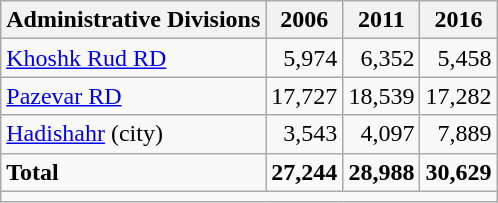<table class="wikitable">
<tr>
<th>Administrative Divisions</th>
<th>2006</th>
<th>2011</th>
<th>2016</th>
</tr>
<tr>
<td><a href='#'>Khoshk Rud RD</a></td>
<td style="text-align: right;">5,974</td>
<td style="text-align: right;">6,352</td>
<td style="text-align: right;">5,458</td>
</tr>
<tr>
<td><a href='#'>Pazevar RD</a></td>
<td style="text-align: right;">17,727</td>
<td style="text-align: right;">18,539</td>
<td style="text-align: right;">17,282</td>
</tr>
<tr>
<td><a href='#'>Hadishahr</a> (city)</td>
<td style="text-align: right;">3,543</td>
<td style="text-align: right;">4,097</td>
<td style="text-align: right;">7,889</td>
</tr>
<tr>
<td><strong>Total</strong></td>
<td style="text-align: right;"><strong>27,244</strong></td>
<td style="text-align: right;"><strong>28,988</strong></td>
<td style="text-align: right;"><strong>30,629</strong></td>
</tr>
<tr>
<td colspan=4></td>
</tr>
</table>
